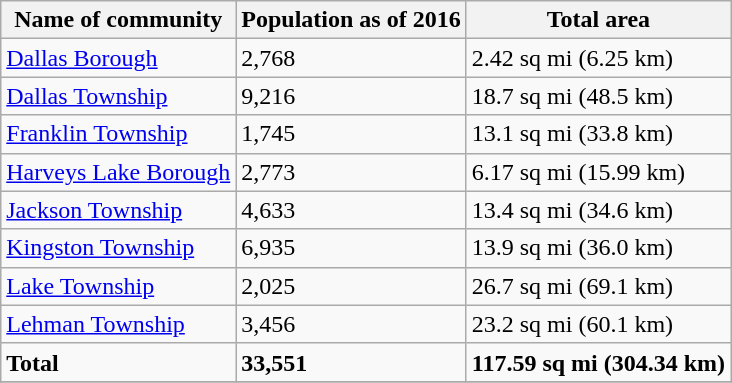<table class="wikitable">
<tr>
<th>Name of community</th>
<th>Population as of 2016</th>
<th>Total area</th>
</tr>
<tr>
<td><a href='#'>Dallas Borough</a></td>
<td>2,768</td>
<td>2.42 sq mi (6.25 km)</td>
</tr>
<tr>
<td><a href='#'>Dallas Township</a></td>
<td>9,216</td>
<td>18.7 sq mi (48.5 km)</td>
</tr>
<tr>
<td><a href='#'>Franklin Township</a></td>
<td>1,745</td>
<td>13.1 sq mi (33.8 km)</td>
</tr>
<tr>
<td><a href='#'>Harveys Lake Borough</a></td>
<td>2,773</td>
<td>6.17 sq mi (15.99 km)</td>
</tr>
<tr>
<td><a href='#'>Jackson Township</a></td>
<td>4,633</td>
<td>13.4 sq mi (34.6 km)</td>
</tr>
<tr>
<td><a href='#'>Kingston Township</a></td>
<td>6,935</td>
<td>13.9 sq mi (36.0 km)</td>
</tr>
<tr>
<td><a href='#'>Lake Township</a></td>
<td>2,025</td>
<td>26.7 sq mi (69.1 km)</td>
</tr>
<tr>
<td><a href='#'>Lehman Township</a></td>
<td>3,456</td>
<td>23.2 sq mi (60.1 km)</td>
</tr>
<tr>
<td><strong>Total</strong></td>
<td><strong>33,551</strong></td>
<td><strong>117.59 sq mi (304.34 km)</strong></td>
</tr>
<tr bgcolor="#ddeeff"->
</tr>
</table>
